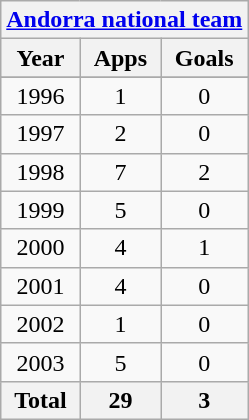<table class="wikitable" style="text-align:center">
<tr>
<th colspan=3><a href='#'>Andorra national team</a></th>
</tr>
<tr>
<th>Year</th>
<th>Apps</th>
<th>Goals</th>
</tr>
<tr>
</tr>
<tr>
<td>1996</td>
<td>1</td>
<td>0</td>
</tr>
<tr>
<td>1997</td>
<td>2</td>
<td>0</td>
</tr>
<tr>
<td>1998</td>
<td>7</td>
<td>2</td>
</tr>
<tr>
<td>1999</td>
<td>5</td>
<td>0</td>
</tr>
<tr>
<td>2000</td>
<td>4</td>
<td>1</td>
</tr>
<tr>
<td>2001</td>
<td>4</td>
<td>0</td>
</tr>
<tr>
<td>2002</td>
<td>1</td>
<td>0</td>
</tr>
<tr>
<td>2003</td>
<td>5</td>
<td>0</td>
</tr>
<tr>
<th>Total</th>
<th>29</th>
<th>3</th>
</tr>
</table>
